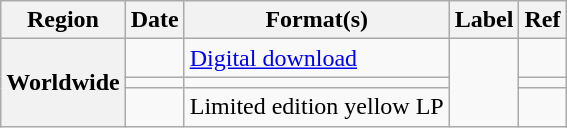<table class="wikitable plainrowheaders">
<tr>
<th scope="col">Region</th>
<th scope="col">Date</th>
<th scope="col">Format(s)</th>
<th scope="col">Label</th>
<th scope="col">Ref</th>
</tr>
<tr>
<th scope="row" rowspan="3">Worldwide</th>
<td></td>
<td><a href='#'>Digital download</a></td>
<td rowspan="3"></td>
<td></td>
</tr>
<tr>
<td></td>
<td></td>
<td></td>
</tr>
<tr>
<td></td>
<td>Limited edition yellow LP</td>
<td></td>
</tr>
</table>
